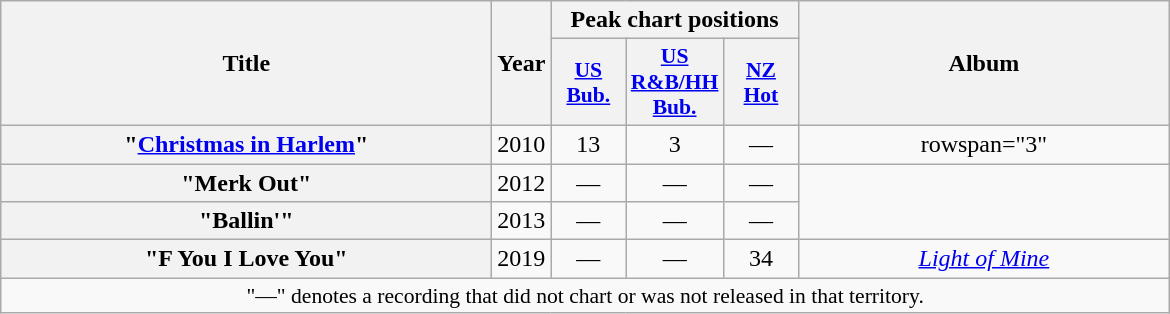<table class="wikitable plainrowheaders" style="text-align:center;">
<tr>
<th scope="col" rowspan="2" style="width:20em;">Title</th>
<th scope="col" rowspan="2" style="width:1em;">Year</th>
<th scope="col" colspan="3">Peak chart positions</th>
<th scope="col" rowspan="2" style="width:15em;">Album</th>
</tr>
<tr>
<th scope="col" style="width:3em;font-size:90%;"><a href='#'>US<br>Bub.</a><br></th>
<th scope="col" style="width:3em;font-size:90%;"><a href='#'>US<br>R&B/HH<br>Bub.</a><br></th>
<th scope="col" style="width:3em;font-size:90%;"><a href='#'>NZ<br>Hot</a><br></th>
</tr>
<tr>
<th scope="row">"<a href='#'>Christmas in Harlem</a>"<br></th>
<td>2010</td>
<td>13</td>
<td>3</td>
<td>—</td>
<td>rowspan="3" </td>
</tr>
<tr>
<th scope="row">"Merk Out"<br></th>
<td>2012</td>
<td>—</td>
<td>—</td>
<td>—</td>
</tr>
<tr>
<th scope="row">"Ballin'"<br></th>
<td>2013</td>
<td>—</td>
<td>—</td>
<td>—</td>
</tr>
<tr>
<th scope="row">"F You I Love You"<br></th>
<td>2019</td>
<td>—</td>
<td>—</td>
<td>34</td>
<td><em><a href='#'>Light of Mine</a></em></td>
</tr>
<tr>
<td colspan="15" style="font-size:90%">"—" denotes a recording that did not chart or was not released in that territory.</td>
</tr>
</table>
